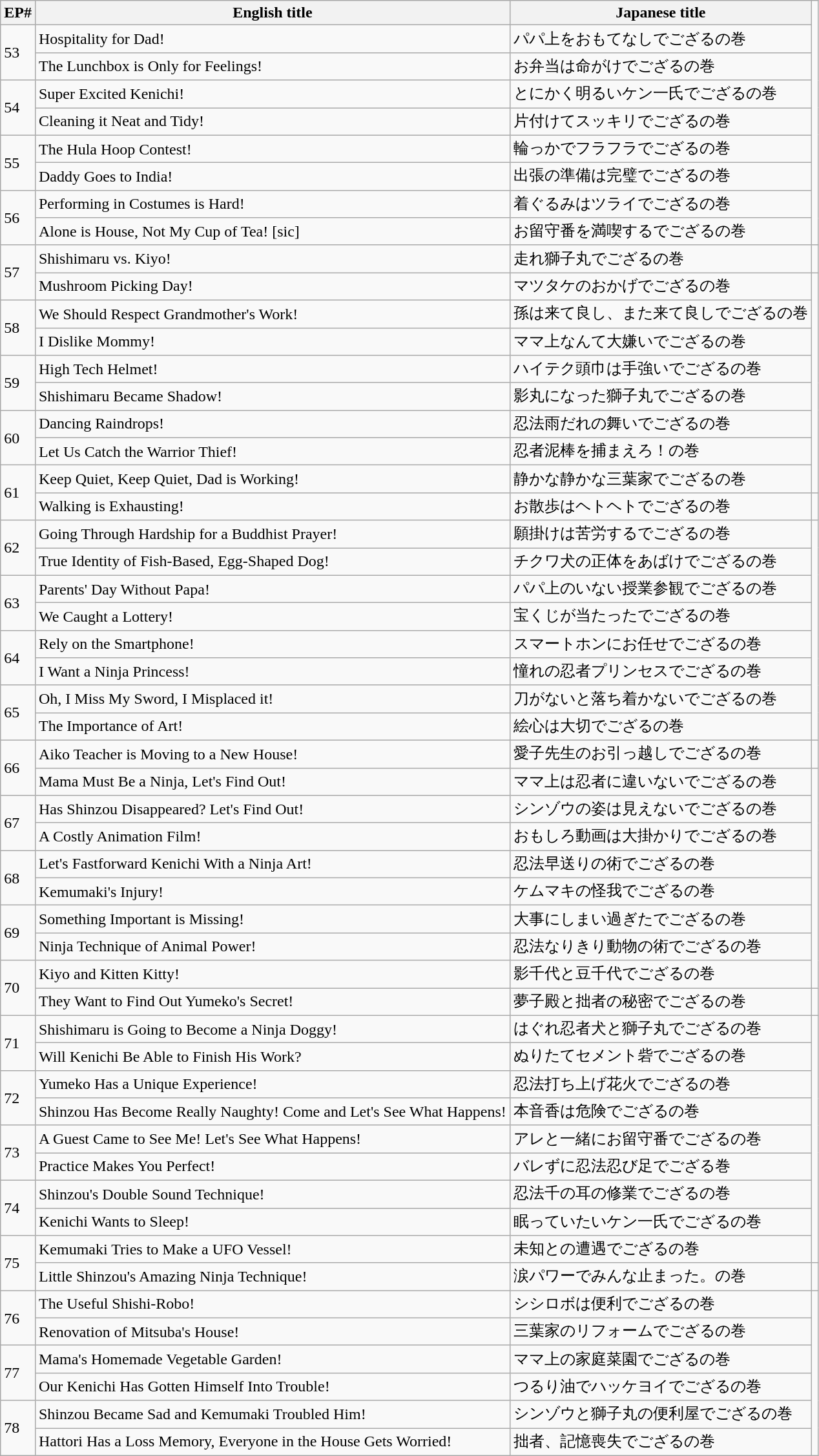<table class="wikitable">
<tr>
<th>EP#</th>
<th>English title</th>
<th>Japanese title</th>
</tr>
<tr>
<td rowspan="2">53</td>
<td>Hospitality for Dad!</td>
<td>パパ上をおもてなしでござるの巻</td>
</tr>
<tr>
<td>The Lunchbox is Only for Feelings!</td>
<td>お弁当は命がけでござるの巻</td>
</tr>
<tr>
<td rowspan="2">54</td>
<td>Super Excited Kenichi!</td>
<td>とにかく明るいケン一氏でござるの巻</td>
</tr>
<tr>
<td>Cleaning it Neat and Tidy!</td>
<td>片付けてスッキリでござるの巻</td>
</tr>
<tr>
<td rowspan="2">55</td>
<td>The Hula Hoop Contest!</td>
<td>輪っかでフラフラでござるの巻</td>
</tr>
<tr>
<td>Daddy Goes to India!</td>
<td>出張の準備は完璧でござるの巻</td>
</tr>
<tr>
<td rowspan="2">56</td>
<td>Performing in Costumes is Hard!</td>
<td>着ぐるみはツライでござるの巻</td>
</tr>
<tr>
<td>Alone is House, Not My Cup of Tea! [sic]</td>
<td>お留守番を満喫するでござるの巻</td>
</tr>
<tr>
<td rowspan="2">57</td>
<td>Shishimaru vs. Kiyo!</td>
<td>走れ獅子丸でござるの巻</td>
<td></td>
</tr>
<tr>
<td>Mushroom Picking Day!</td>
<td>マツタケのおかげでござるの巻</td>
</tr>
<tr>
<td rowspan="2">58</td>
<td>We Should Respect Grandmother's Work!</td>
<td>孫は来て良し、また来て良しでござるの巻</td>
</tr>
<tr>
<td>I Dislike Mommy!</td>
<td>ママ上なんて大嫌いでござるの巻</td>
</tr>
<tr>
<td rowspan="2">59</td>
<td>High Tech Helmet!</td>
<td>ハイテク頭巾は手強いでござるの巻</td>
</tr>
<tr>
<td>Shishimaru Became Shadow!</td>
<td>影丸になった獅子丸でござるの巻</td>
</tr>
<tr>
<td rowspan="2">60</td>
<td>Dancing Raindrops!</td>
<td>忍法雨だれの舞いでござるの巻</td>
</tr>
<tr>
<td>Let Us Catch the Warrior Thief!</td>
<td>忍者泥棒を捕まえろ！の巻</td>
</tr>
<tr>
<td rowspan="2">61</td>
<td>Keep Quiet, Keep Quiet, Dad is Working!</td>
<td>静かな静かな三葉家でござるの巻</td>
</tr>
<tr>
<td>Walking is Exhausting!</td>
<td>お散歩はヘトヘトでござるの巻</td>
<td></td>
</tr>
<tr>
<td rowspan="2">62</td>
<td>Going Through Hardship for a Buddhist Prayer!</td>
<td>願掛けは苦労するでござるの巻</td>
</tr>
<tr>
<td>True Identity of Fish-Based, Egg-Shaped Dog!</td>
<td>チクワ犬の正体をあばけでござるの巻</td>
</tr>
<tr>
<td rowspan="2">63</td>
<td>Parents' Day Without Papa!</td>
<td>パパ上のいない授業参観でござるの巻</td>
</tr>
<tr>
<td>We Caught a Lottery!</td>
<td>宝くじが当たったでござるの巻</td>
</tr>
<tr>
<td rowspan="2">64</td>
<td>Rely on the Smartphone!</td>
<td>スマートホンにお任せでござるの巻</td>
</tr>
<tr>
<td>I Want a Ninja Princess!</td>
<td>憧れの忍者プリンセスでござるの巻</td>
</tr>
<tr>
<td rowspan="2">65</td>
<td>Oh, I Miss My Sword, I Misplaced it!</td>
<td>刀がないと落ち着かないでござるの巻</td>
</tr>
<tr>
<td>The Importance of Art!</td>
<td>絵心は大切でござるの巻</td>
</tr>
<tr>
<td rowspan="2">66</td>
<td>Aiko Teacher is Moving to a New House!</td>
<td>愛子先生のお引っ越しでござるの巻</td>
<td></td>
</tr>
<tr>
<td>Mama Must Be a Ninja, Let's Find Out!</td>
<td>ママ上は忍者に違いないでござるの巻</td>
</tr>
<tr>
<td rowspan="2">67</td>
<td>Has Shinzou Disappeared? Let's Find Out!</td>
<td>シンゾウの姿は見えないでござるの巻</td>
</tr>
<tr>
<td>A Costly Animation Film!</td>
<td>おもしろ動画は大掛かりでござるの巻</td>
</tr>
<tr>
<td rowspan="2">68</td>
<td>Let's Fastforward Kenichi With a Ninja Art!</td>
<td>忍法早送りの術でござるの巻</td>
</tr>
<tr>
<td>Kemumaki's Injury!</td>
<td>ケムマキの怪我でござるの巻</td>
</tr>
<tr>
<td rowspan="2">69</td>
<td>Something Important is Missing!</td>
<td>大事にしまい過ぎたでござるの巻</td>
</tr>
<tr>
<td>Ninja Technique of Animal Power!</td>
<td>忍法なりきり動物の術でござるの巻</td>
</tr>
<tr>
<td rowspan="2">70</td>
<td>Kiyo and Kitten Kitty!</td>
<td>影千代と豆千代でござるの巻</td>
</tr>
<tr>
<td>They Want to Find Out Yumeko's Secret!</td>
<td>夢子殿と拙者の秘密でござるの巻</td>
<td></td>
</tr>
<tr>
<td rowspan="2">71</td>
<td>Shishimaru is Going to Become a Ninja Doggy!</td>
<td>はぐれ忍者犬と獅子丸でござるの巻</td>
</tr>
<tr>
<td>Will Kenichi Be Able to Finish His Work?</td>
<td>ぬりたてセメント砦でござるの巻</td>
</tr>
<tr>
<td rowspan="2">72</td>
<td>Yumeko Has a Unique Experience!</td>
<td>忍法打ち上げ花火でござるの巻</td>
</tr>
<tr>
<td>Shinzou Has Become Really Naughty! Come and Let's See What Happens!</td>
<td>本音香は危険でござるの巻</td>
</tr>
<tr>
<td rowspan="2">73</td>
<td>A Guest Came to See Me! Let's See What Happens!</td>
<td>アレと一緒にお留守番でござるの巻</td>
</tr>
<tr>
<td>Practice Makes You Perfect!</td>
<td>バレずに忍法忍び足でござる巻</td>
</tr>
<tr>
<td rowspan="2">74</td>
<td>Shinzou's Double Sound Technique!</td>
<td>忍法千の耳の修業でござるの巻</td>
</tr>
<tr>
<td>Kenichi Wants to Sleep!</td>
<td>眠っていたいケン一氏でござるの巻</td>
</tr>
<tr>
<td rowspan="2">75</td>
<td>Kemumaki Tries to Make a UFO Vessel!</td>
<td>未知との遭遇でござるの巻</td>
</tr>
<tr>
<td>Little Shinzou's Amazing Ninja Technique!</td>
<td>涙パワーでみんな止まった。の巻</td>
<td></td>
</tr>
<tr>
<td rowspan="2">76</td>
<td>The Useful Shishi-Robo!</td>
<td>シシロボは便利でござるの巻</td>
</tr>
<tr>
<td>Renovation of Mitsuba's House!</td>
<td>三葉家のリフォームでござるの巻</td>
</tr>
<tr>
<td rowspan="2">77</td>
<td>Mama's Homemade Vegetable Garden!</td>
<td>ママ上の家庭菜園でござるの巻</td>
</tr>
<tr>
<td>Our Kenichi Has Gotten Himself Into Trouble!</td>
<td>つるり油でハッケヨイでござるの巻</td>
</tr>
<tr>
<td rowspan="2">78</td>
<td>Shinzou Became Sad and Kemumaki Troubled Him!</td>
<td>シンゾウと獅子丸の便利屋でござるの巻</td>
</tr>
<tr>
<td>Hattori Has a Loss Memory, Everyone in the House Gets Worried!</td>
<td>拙者、記憶喪失でござるの巻</td>
</tr>
</table>
